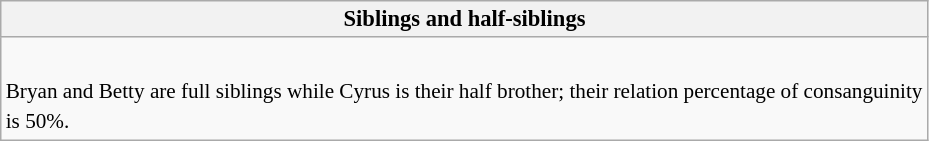<table class="wikitable floatleft" style="font-size: 94%; width: 49%;">
<tr>
<th>Siblings and half-siblings</th>
</tr>
<tr>
<td style="border: none;"><br>



</td>
</tr>
<tr>
<td style="font-size:94%; border: none; line-height: 1.4em; max-width: 100px;">Bryan and Betty are full siblings while Cyrus is their half brother; their relation percentage of consanguinity is 50%.</td>
</tr>
</table>
